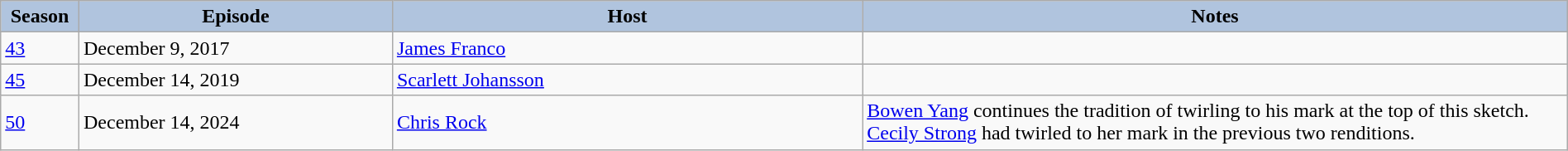<table class="wikitable" style="width:100%;">
<tr>
<th style="background:#B0C4DE;" width="5%">Season</th>
<th style="background:#B0C4DE;" width="20%">Episode</th>
<th style="background:#B0C4DE;" width="30%">Host</th>
<th style="background:#B0C4DE;" width="45%">Notes</th>
</tr>
<tr>
<td><a href='#'>43</a></td>
<td>December 9, 2017</td>
<td><a href='#'>James Franco</a></td>
<td></td>
</tr>
<tr>
<td><a href='#'>45</a></td>
<td>December 14, 2019</td>
<td><a href='#'>Scarlett Johansson</a></td>
<td></td>
</tr>
<tr>
<td><a href='#'>50</a></td>
<td>December 14, 2024</td>
<td><a href='#'>Chris Rock</a></td>
<td><a href='#'>Bowen Yang</a> continues the tradition of twirling to his mark at the top of this sketch.  <a href='#'>Cecily Strong</a> had twirled to her mark in the previous two renditions.</td>
</tr>
</table>
